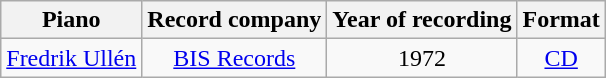<table class="wikitable">
<tr>
<th align="center">Piano</th>
<th align="center">Record company</th>
<th align="center">Year of recording</th>
<th align="center">Format</th>
</tr>
<tr>
<td align="center"><a href='#'>Fredrik Ullén</a></td>
<td align="center"><a href='#'>BIS Records</a></td>
<td align="center">1972</td>
<td align="center"><a href='#'>CD</a></td>
</tr>
</table>
